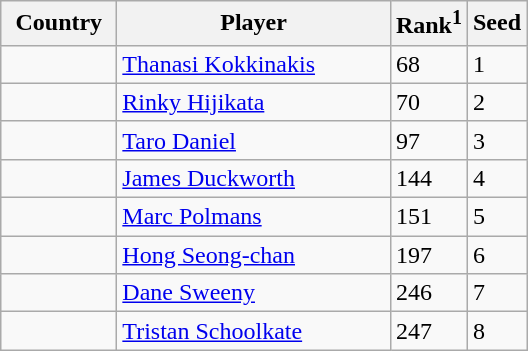<table class="sortable wikitable">
<tr>
<th width="70">Country</th>
<th width="175">Player</th>
<th>Rank<sup>1</sup></th>
<th>Seed</th>
</tr>
<tr>
<td></td>
<td><a href='#'>Thanasi Kokkinakis</a></td>
<td>68</td>
<td>1</td>
</tr>
<tr>
<td></td>
<td><a href='#'>Rinky Hijikata</a></td>
<td>70</td>
<td>2</td>
</tr>
<tr>
<td></td>
<td><a href='#'>Taro Daniel</a></td>
<td>97</td>
<td>3</td>
</tr>
<tr>
<td></td>
<td><a href='#'>James Duckworth</a></td>
<td>144</td>
<td>4</td>
</tr>
<tr>
<td></td>
<td><a href='#'>Marc Polmans</a></td>
<td>151</td>
<td>5</td>
</tr>
<tr>
<td></td>
<td><a href='#'>Hong Seong-chan</a></td>
<td>197</td>
<td>6</td>
</tr>
<tr>
<td></td>
<td><a href='#'>Dane Sweeny</a></td>
<td>246</td>
<td>7</td>
</tr>
<tr>
<td></td>
<td><a href='#'>Tristan Schoolkate</a></td>
<td>247</td>
<td>8</td>
</tr>
</table>
